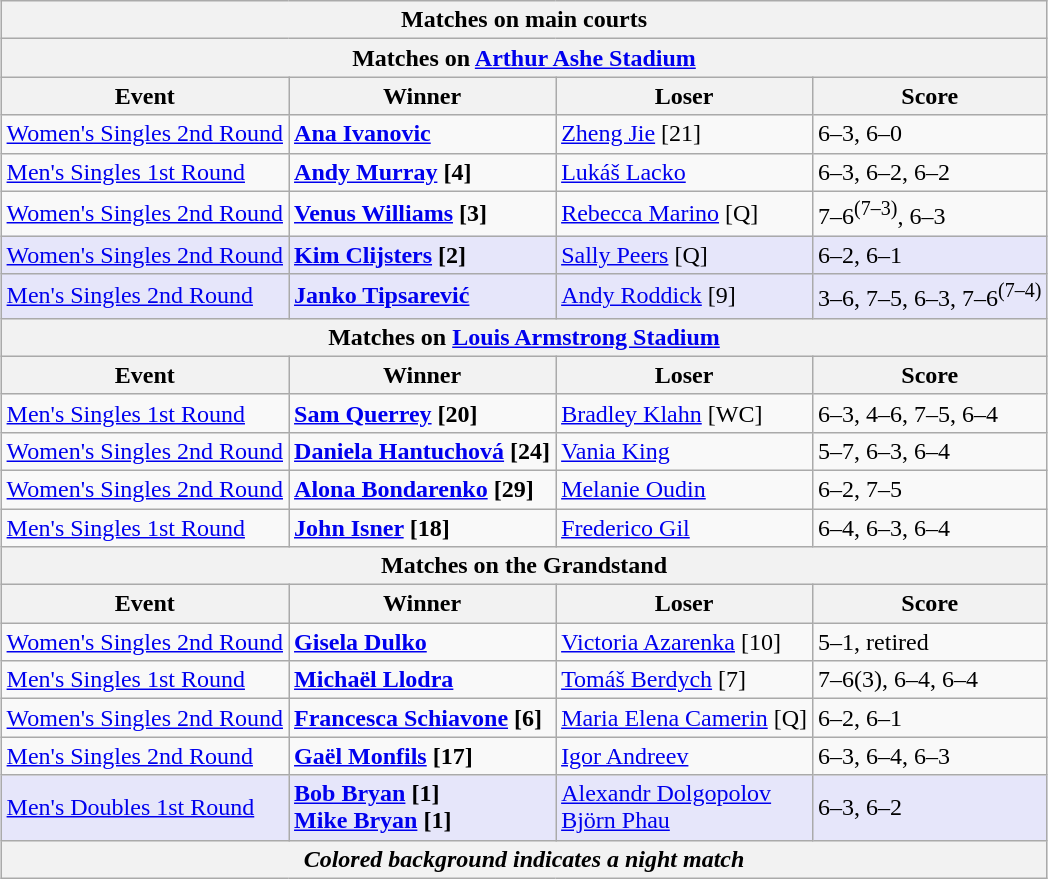<table class="wikitable collapsible uncollapsed" style=margin:auto>
<tr>
<th colspan=4 style=white-space:nowrap>Matches on main courts</th>
</tr>
<tr>
<th colspan=4>Matches on <a href='#'>Arthur Ashe Stadium</a></th>
</tr>
<tr>
<th>Event</th>
<th>Winner</th>
<th>Loser</th>
<th>Score</th>
</tr>
<tr>
<td><a href='#'>Women's Singles 2nd Round</a></td>
<td> <strong><a href='#'>Ana Ivanovic</a></strong></td>
<td> <a href='#'>Zheng Jie</a> [21]</td>
<td>6–3, 6–0</td>
</tr>
<tr>
<td><a href='#'>Men's Singles 1st Round</a></td>
<td> <strong><a href='#'>Andy Murray</a> [4]</strong></td>
<td> <a href='#'>Lukáš Lacko</a></td>
<td>6–3, 6–2, 6–2</td>
</tr>
<tr>
<td><a href='#'>Women's Singles 2nd Round</a></td>
<td> <strong><a href='#'>Venus Williams</a> [3]</strong></td>
<td> <a href='#'>Rebecca Marino</a> [Q]</td>
<td>7–6<sup>(7–3)</sup>, 6–3</td>
</tr>
<tr bgcolor=lavender>
<td><a href='#'>Women's Singles 2nd Round</a></td>
<td> <strong><a href='#'>Kim Clijsters</a> [2]</strong></td>
<td> <a href='#'>Sally Peers</a> [Q]</td>
<td>6–2, 6–1</td>
</tr>
<tr bgcolor=lavender>
<td><a href='#'>Men's Singles 2nd Round</a></td>
<td> <strong><a href='#'>Janko Tipsarević</a></strong></td>
<td> <a href='#'>Andy Roddick</a> [9]</td>
<td>3–6, 7–5, 6–3, 7–6<sup>(7–4)</sup></td>
</tr>
<tr>
<th colspan=4>Matches on <a href='#'>Louis Armstrong Stadium</a></th>
</tr>
<tr>
<th>Event</th>
<th>Winner</th>
<th>Loser</th>
<th>Score</th>
</tr>
<tr>
<td><a href='#'>Men's Singles 1st Round</a></td>
<td> <strong><a href='#'>Sam Querrey</a> [20]</strong></td>
<td> <a href='#'>Bradley Klahn</a> [WC]</td>
<td>6–3, 4–6, 7–5, 6–4</td>
</tr>
<tr>
<td><a href='#'>Women's Singles 2nd Round</a></td>
<td> <strong><a href='#'>Daniela Hantuchová</a> [24]</strong></td>
<td> <a href='#'>Vania King</a></td>
<td>5–7, 6–3, 6–4</td>
</tr>
<tr>
<td><a href='#'>Women's Singles 2nd Round</a></td>
<td> <strong><a href='#'>Alona Bondarenko</a> [29]</strong></td>
<td> <a href='#'>Melanie Oudin</a></td>
<td>6–2, 7–5</td>
</tr>
<tr>
<td><a href='#'>Men's Singles 1st Round</a></td>
<td> <strong><a href='#'>John Isner</a> [18]</strong></td>
<td> <a href='#'>Frederico Gil</a></td>
<td>6–4, 6–3, 6–4</td>
</tr>
<tr>
<th colspan=4><strong>Matches on the Grandstand</strong></th>
</tr>
<tr>
<th>Event</th>
<th>Winner</th>
<th>Loser</th>
<th>Score</th>
</tr>
<tr>
<td><a href='#'>Women's Singles 2nd Round</a></td>
<td> <strong><a href='#'>Gisela Dulko</a>  </strong></td>
<td> <a href='#'>Victoria Azarenka</a> [10]</td>
<td>5–1, retired</td>
</tr>
<tr>
<td><a href='#'>Men's Singles 1st Round</a></td>
<td> <strong><a href='#'>Michaël Llodra</a></strong></td>
<td> <a href='#'>Tomáš Berdych</a> [7]</td>
<td>7–6(3), 6–4, 6–4</td>
</tr>
<tr>
<td><a href='#'>Women's Singles 2nd Round</a></td>
<td> <strong><a href='#'>Francesca Schiavone</a> [6]</strong></td>
<td> <a href='#'>Maria Elena Camerin</a> [Q]</td>
<td>6–2, 6–1</td>
</tr>
<tr>
<td><a href='#'>Men's Singles 2nd Round</a></td>
<td> <strong><a href='#'>Gaël Monfils</a> [17]</strong></td>
<td> <a href='#'>Igor Andreev</a></td>
<td>6–3, 6–4, 6–3</td>
</tr>
<tr bgcolor=lavender>
<td><a href='#'>Men's Doubles 1st Round</a></td>
<td> <strong><a href='#'>Bob Bryan</a> [1]<br> <a href='#'>Mike Bryan</a> [1]</strong></td>
<td> <a href='#'>Alexandr Dolgopolov</a><br> <a href='#'>Björn Phau</a></td>
<td>6–3, 6–2</td>
</tr>
<tr>
<th colspan=4><em>Colored background indicates a night match</em></th>
</tr>
</table>
